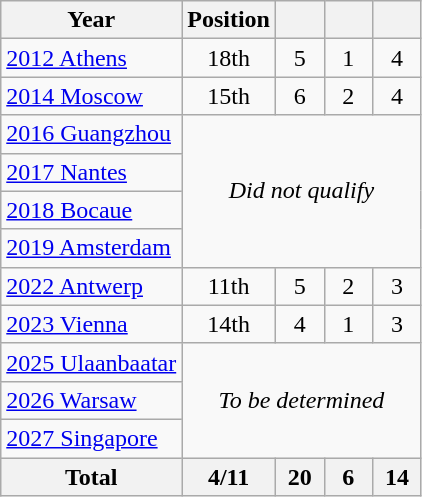<table class="wikitable" style="text-align: center;">
<tr>
<th>Year</th>
<th>Position</th>
<th width=25px></th>
<th width=25px></th>
<th width=25px></th>
</tr>
<tr>
<td style="text-align:left;"> <a href='#'>2012 Athens</a></td>
<td>18th</td>
<td>5</td>
<td>1</td>
<td>4</td>
</tr>
<tr>
<td style="text-align:left;"> <a href='#'>2014 Moscow</a></td>
<td>15th</td>
<td>6</td>
<td>2</td>
<td>4</td>
</tr>
<tr>
<td style="text-align:left;"> <a href='#'>2016 Guangzhou</a></td>
<td colspan=4 rowspan=4><em>Did not qualify</em></td>
</tr>
<tr>
<td style="text-align:left;"> <a href='#'>2017 Nantes</a></td>
</tr>
<tr>
<td style="text-align:left;"> <a href='#'>2018 Bocaue</a></td>
</tr>
<tr>
<td style="text-align:left;"> <a href='#'>2019 Amsterdam</a></td>
</tr>
<tr>
<td style="text-align:left;"> <a href='#'>2022 Antwerp</a></td>
<td>11th</td>
<td>5</td>
<td>2</td>
<td>3</td>
</tr>
<tr>
<td style="text-align:left;"> <a href='#'>2023 Vienna</a></td>
<td>14th</td>
<td>4</td>
<td>1</td>
<td>3</td>
</tr>
<tr>
<td style="text-align:left;"> <a href='#'>2025 Ulaanbaatar</a></td>
<td colspan=4 rowspan=3><em>To be determined</em></td>
</tr>
<tr>
<td style="text-align:left;"> <a href='#'>2026 Warsaw</a></td>
</tr>
<tr>
<td style="text-align:left;"> <a href='#'>2027 Singapore</a></td>
</tr>
<tr>
<th>Total</th>
<th>4/11</th>
<th>20</th>
<th>6</th>
<th>14</th>
</tr>
</table>
